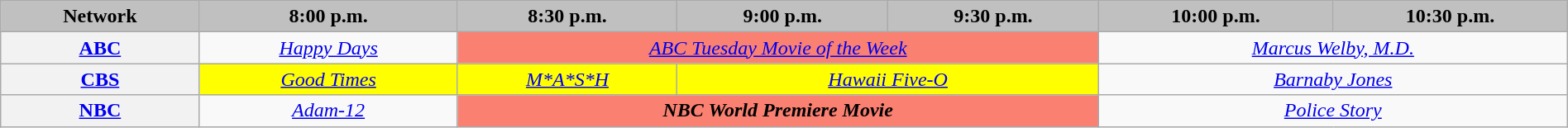<table class="wikitable plainrowheaders" style="width:100%; margin:auto; text-align:center;">
<tr>
<th style="background-color:#C0C0C0;text-align:center">Network</th>
<th style="background-color:#C0C0C0;text-align:center">8:00 p.m.</th>
<th style="background-color:#C0C0C0;text-align:center">8:30 p.m.</th>
<th style="background-color:#C0C0C0;text-align:center">9:00 p.m.</th>
<th style="background-color:#C0C0C0;text-align:center">9:30 p.m.</th>
<th style="background-color:#C0C0C0;text-align:center">10:00 p.m.</th>
<th style="background-color:#C0C0C0;text-align:center">10:30 p.m.</th>
</tr>
<tr>
<th><a href='#'>ABC</a></th>
<td><em><a href='#'>Happy Days</a></em></td>
<td style="background:#FA8072;" colspan="3"><em><a href='#'>ABC Tuesday Movie of the Week</a></em></td>
<td colspan="2"><em><a href='#'>Marcus Welby, M.D.</a></em></td>
</tr>
<tr>
<th><a href='#'>CBS</a></th>
<td style="background:#FFFF00;"><em><a href='#'>Good Times</a></em> </td>
<td style="background:#FFFF00;"><em><a href='#'>M*A*S*H</a></em> </td>
<td style="background:#FFFF00;" colspan="2"><em><a href='#'>Hawaii Five-O</a></em> </td>
<td colspan="2"><em><a href='#'>Barnaby Jones</a></em></td>
</tr>
<tr>
<th><a href='#'>NBC</a></th>
<td><em><a href='#'>Adam-12</a></em></td>
<td colspan="3" style="background:#FA8072;"><strong><em>NBC World Premiere Movie</em></strong></td>
<td colspan="2"><em><a href='#'>Police Story</a></em></td>
</tr>
</table>
